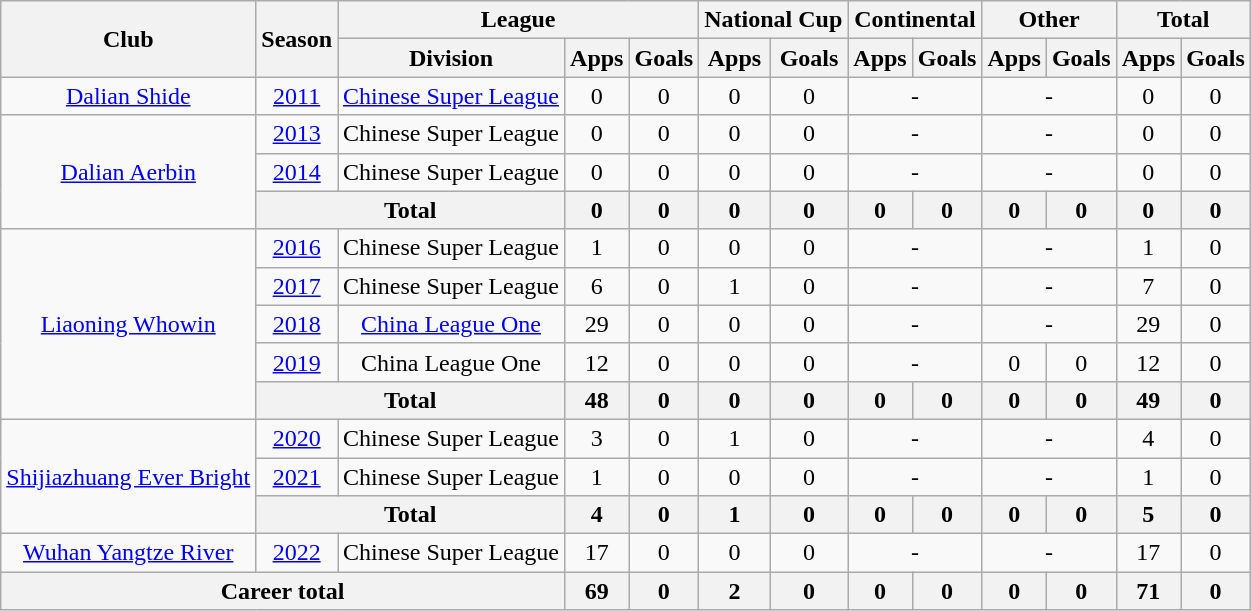<table class="wikitable" style="text-align: center">
<tr>
<th rowspan="2">Club</th>
<th rowspan="2">Season</th>
<th colspan="3">League</th>
<th colspan="2">National Cup</th>
<th colspan="2">Continental</th>
<th colspan="2">Other</th>
<th colspan="2">Total</th>
</tr>
<tr>
<th>Division</th>
<th>Apps</th>
<th>Goals</th>
<th>Apps</th>
<th>Goals</th>
<th>Apps</th>
<th>Goals</th>
<th>Apps</th>
<th>Goals</th>
<th>Apps</th>
<th>Goals</th>
</tr>
<tr>
<td><a href='#'>Dalian Shide</a></td>
<td><a href='#'>2011</a></td>
<td><a href='#'>Chinese Super League</a></td>
<td>0</td>
<td>0</td>
<td>0</td>
<td>0</td>
<td colspan="2">-</td>
<td colspan="2">-</td>
<td>0</td>
<td>0</td>
</tr>
<tr>
<td rowspan=3><a href='#'>Dalian Aerbin</a></td>
<td><a href='#'>2013</a></td>
<td>Chinese Super League</td>
<td>0</td>
<td>0</td>
<td>0</td>
<td>0</td>
<td colspan="2">-</td>
<td colspan="2">-</td>
<td>0</td>
<td>0</td>
</tr>
<tr>
<td><a href='#'>2014</a></td>
<td>Chinese Super League</td>
<td>0</td>
<td>0</td>
<td>0</td>
<td>0</td>
<td colspan="2">-</td>
<td colspan="2">-</td>
<td>0</td>
<td>0</td>
</tr>
<tr>
<th colspan=2>Total</th>
<th>0</th>
<th>0</th>
<th>0</th>
<th>0</th>
<th>0</th>
<th>0</th>
<th>0</th>
<th>0</th>
<th>0</th>
<th>0</th>
</tr>
<tr>
<td rowspan=5><a href='#'>Liaoning Whowin</a></td>
<td><a href='#'>2016</a></td>
<td>Chinese Super League</td>
<td>1</td>
<td>0</td>
<td>0</td>
<td>0</td>
<td colspan="2">-</td>
<td colspan="2">-</td>
<td>1</td>
<td>0</td>
</tr>
<tr>
<td><a href='#'>2017</a></td>
<td>Chinese Super League</td>
<td>6</td>
<td>0</td>
<td>1</td>
<td>0</td>
<td colspan="2">-</td>
<td colspan="2">-</td>
<td>7</td>
<td>0</td>
</tr>
<tr>
<td><a href='#'>2018</a></td>
<td><a href='#'>China League One</a></td>
<td>29</td>
<td>0</td>
<td>0</td>
<td>0</td>
<td colspan="2">-</td>
<td colspan="2">-</td>
<td>29</td>
<td>0</td>
</tr>
<tr>
<td><a href='#'>2019</a></td>
<td>China League One</td>
<td>12</td>
<td>0</td>
<td>0</td>
<td>0</td>
<td colspan="2">-</td>
<td>0</td>
<td>0</td>
<td>12</td>
<td>0</td>
</tr>
<tr>
<th colspan=2>Total</th>
<th>48</th>
<th>0</th>
<th>0</th>
<th>0</th>
<th>0</th>
<th>0</th>
<th>0</th>
<th>0</th>
<th>49</th>
<th>0</th>
</tr>
<tr>
<td rowspan=3><a href='#'>Shijiazhuang Ever Bright</a></td>
<td><a href='#'>2020</a></td>
<td>Chinese Super League</td>
<td>3</td>
<td>0</td>
<td>1</td>
<td>0</td>
<td colspan="2">-</td>
<td colspan="2">-</td>
<td>4</td>
<td>0</td>
</tr>
<tr>
<td><a href='#'>2021</a></td>
<td>Chinese Super League</td>
<td>1</td>
<td>0</td>
<td>0</td>
<td>0</td>
<td colspan="2">-</td>
<td colspan="2">-</td>
<td>1</td>
<td>0</td>
</tr>
<tr>
<th colspan=2>Total</th>
<th>4</th>
<th>0</th>
<th>1</th>
<th>0</th>
<th>0</th>
<th>0</th>
<th>0</th>
<th>0</th>
<th>5</th>
<th>0</th>
</tr>
<tr>
<td><a href='#'>Wuhan Yangtze River</a></td>
<td><a href='#'>2022</a></td>
<td>Chinese Super League</td>
<td>17</td>
<td>0</td>
<td>0</td>
<td>0</td>
<td colspan="2">-</td>
<td colspan="2">-</td>
<td>17</td>
<td>0</td>
</tr>
<tr>
<th colspan=3>Career total</th>
<th>69</th>
<th>0</th>
<th>2</th>
<th>0</th>
<th>0</th>
<th>0</th>
<th>0</th>
<th>0</th>
<th>71</th>
<th>0</th>
</tr>
</table>
